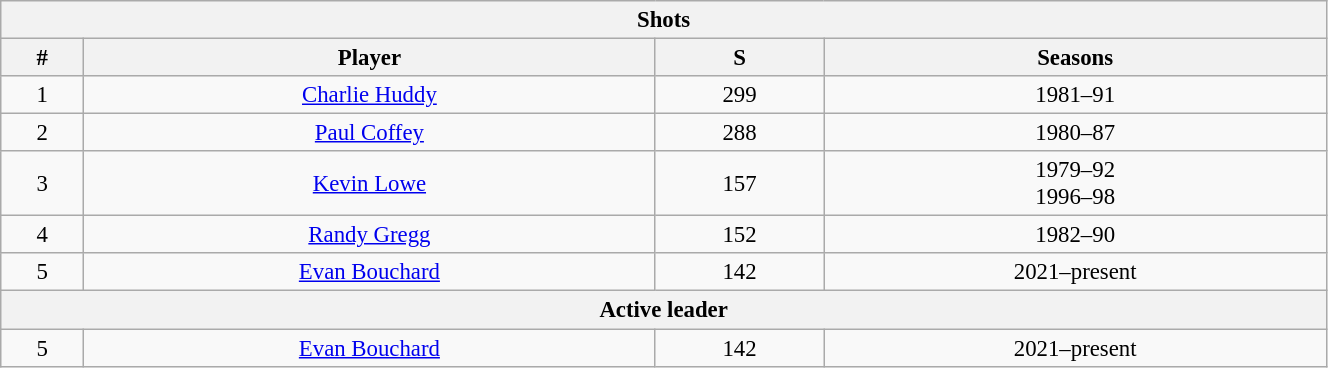<table class="wikitable" style="text-align: center; font-size: 95%" width="70%">
<tr>
<th colspan="4">Shots</th>
</tr>
<tr>
<th>#</th>
<th>Player</th>
<th>S</th>
<th>Seasons</th>
</tr>
<tr>
<td>1</td>
<td><a href='#'>Charlie Huddy</a></td>
<td>299</td>
<td>1981–91</td>
</tr>
<tr>
<td>2</td>
<td><a href='#'>Paul Coffey</a></td>
<td>288</td>
<td>1980–87</td>
</tr>
<tr>
<td>3</td>
<td><a href='#'>Kevin Lowe</a></td>
<td>157</td>
<td>1979–92<br>1996–98</td>
</tr>
<tr>
<td>4</td>
<td><a href='#'>Randy Gregg</a></td>
<td>152</td>
<td>1982–90</td>
</tr>
<tr>
<td>5</td>
<td><a href='#'>Evan Bouchard</a></td>
<td>142</td>
<td>2021–present</td>
</tr>
<tr>
<th colspan="4">Active leader</th>
</tr>
<tr>
<td>5</td>
<td><a href='#'>Evan Bouchard</a></td>
<td>142</td>
<td>2021–present</td>
</tr>
</table>
